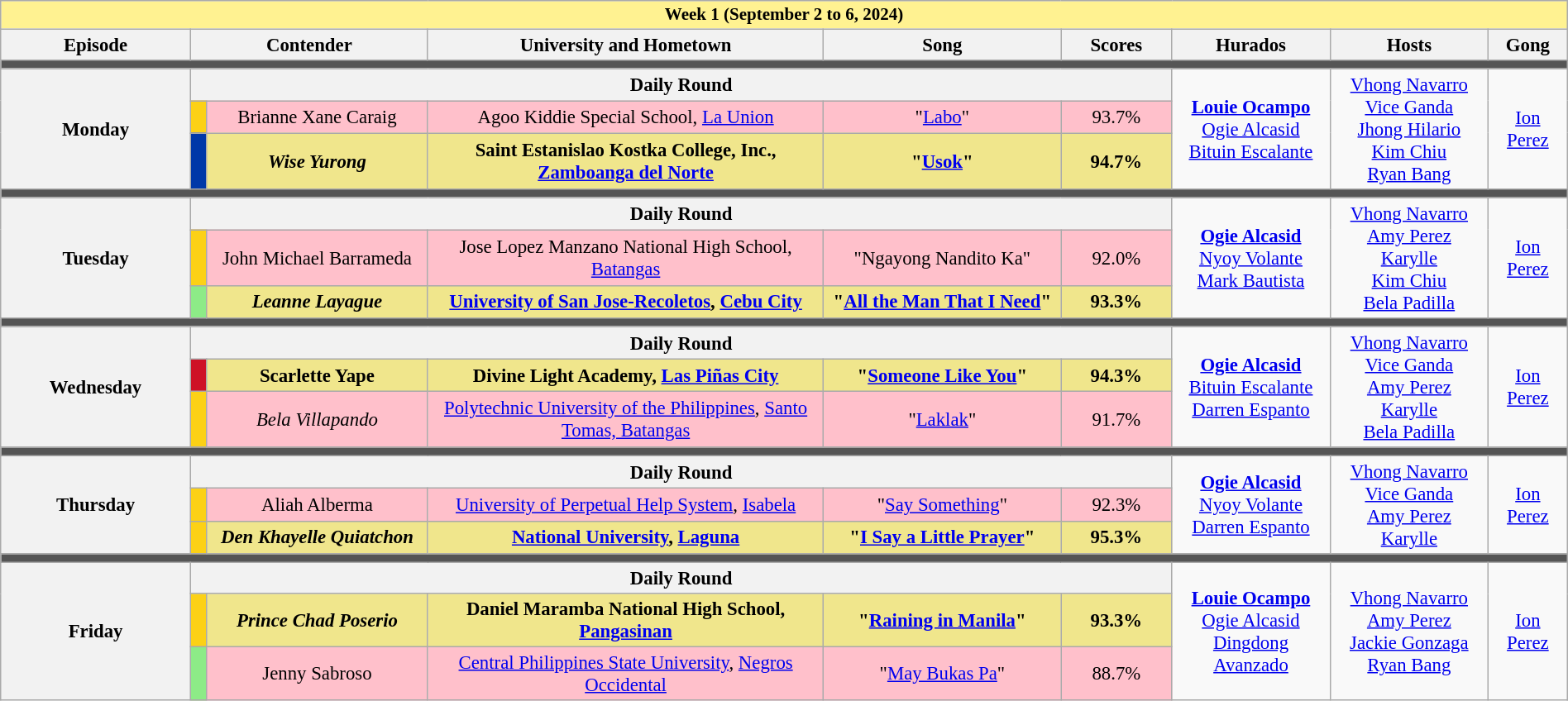<table class="wikitable mw-collapsible mw-collapsed" style="width:100%; text-align:center; font-size:95%;">
<tr>
<th colspan="9" style="background-color:#fff291;font-size:14px">Week 1 (September 2 to 6, 2024)</th>
</tr>
<tr>
<th width="12%">Episode</th>
<th colspan="2" width="15%">Contender</th>
<th width="25%">University and Hometown</th>
<th width="15%">Song</th>
<th width="7%">Scores</th>
<th width="10%">Hurados</th>
<th width="10%">Hosts</th>
<th width="05%">Gong</th>
</tr>
<tr>
<td colspan="9" style="background:#555;"></td>
</tr>
<tr>
<th rowspan="3">Monday<br></th>
<th colspan="5">Daily Round</th>
<td rowspan="3"><strong><a href='#'>Louie Ocampo</a></strong><br><a href='#'>Ogie Alcasid</a><br><a href='#'>Bituin Escalante</a></td>
<td rowspan="3"><a href='#'>Vhong Navarro</a><br><a href='#'>Vice Ganda</a><br><a href='#'>Jhong Hilario</a><br><a href='#'>Kim Chiu</a><br><a href='#'>Ryan Bang</a></td>
<td rowspan="3"><a href='#'>Ion Perez</a></td>
</tr>
<tr style="background:pink;">
<td width="01%" style="background:#FCD116"></td>
<td>Brianne Xane Caraig</td>
<td>Agoo Kiddie Special School, <a href='#'>La Union</a></td>
<td>"<a href='#'>Labo</a>"</td>
<td>93.7%</td>
</tr>
<tr style="background:khaki;">
<td width="01%" style="background:#0038A8"></td>
<td><strong><em>Wise Yurong</em></strong></td>
<td><strong>Saint Estanislao Kostka College, Inc., <a href='#'>Zamboanga del Norte</a></strong></td>
<td><strong>"<a href='#'>Usok</a>"</strong></td>
<td><strong>94.7%</strong></td>
</tr>
<tr>
<td colspan="9" style="background:#555;"></td>
</tr>
<tr>
<th rowspan="3">Tuesday<br></th>
<th colspan="5">Daily Round</th>
<td rowspan="3"><strong><a href='#'>Ogie Alcasid</a></strong><br><a href='#'>Nyoy Volante</a><br><a href='#'>Mark Bautista</a></td>
<td rowspan="3"><a href='#'>Vhong Navarro</a><br><a href='#'>Amy Perez</a><br><a href='#'>Karylle</a><br><a href='#'>Kim Chiu</a><br><a href='#'>Bela Padilla</a></td>
<td rowspan="3"><a href='#'>Ion Perez</a></td>
</tr>
<tr style="background:pink">
<td width="01%" style="background:#FCD116"></td>
<td>John Michael Barrameda</td>
<td>Jose Lopez Manzano National High School, <a href='#'>Batangas</a></td>
<td>"Ngayong Nandito Ka"</td>
<td>92.0%</td>
</tr>
<tr style="background:Khaki">
<td width="01%" style="background:#8deb87"></td>
<td><strong><em>Leanne Layague</em></strong></td>
<td><strong><a href='#'>University of San Jose-Recoletos</a>, <a href='#'>Cebu City</a></strong></td>
<td><strong>"<a href='#'>All the Man That I Need</a>"</strong></td>
<td><strong>93.3%</strong></td>
</tr>
<tr>
<td colspan="9" style="background:#555;"></td>
</tr>
<tr>
<th rowspan="3">Wednesday<br></th>
<th colspan="5">Daily Round</th>
<td rowspan="3"><strong><a href='#'>Ogie Alcasid</a></strong><br><a href='#'>Bituin Escalante</a><br><a href='#'>Darren Espanto</a></td>
<td rowspan="3"><a href='#'>Vhong Navarro</a><br><a href='#'>Vice Ganda</a><br><a href='#'>Amy Perez</a><br><a href='#'>Karylle</a><br><a href='#'>Bela Padilla</a></td>
<td rowspan="3"><a href='#'>Ion Perez</a></td>
</tr>
<tr style="background:Khaki">
<td width="01%" style="background:#CE1126"></td>
<td><strong>Scarlette Yape</strong></td>
<td><strong>Divine Light Academy, <a href='#'>Las Piñas City</a></strong></td>
<td><strong>"<a href='#'>Someone Like You</a>"</strong></td>
<td><strong>94.3%</strong></td>
</tr>
<tr style="background:pink">
<td width="01%" style="background:#FCD116"></td>
<td><em>Bela Villapando</em></td>
<td><a href='#'>Polytechnic University of the Philippines</a>, <a href='#'>Santo Tomas, Batangas</a></td>
<td>"<a href='#'>Laklak</a>"</td>
<td>91.7%</td>
</tr>
<tr>
<td colspan="9" style="background:#555;"></td>
</tr>
<tr>
<th rowspan="3">Thursday<br></th>
<th colspan="5">Daily Round</th>
<td rowspan="3"><strong><a href='#'>Ogie Alcasid</a></strong><br><a href='#'>Nyoy Volante</a><br><a href='#'>Darren Espanto</a></td>
<td rowspan="3"><a href='#'>Vhong Navarro</a><br><a href='#'>Vice Ganda</a><br><a href='#'>Amy Perez</a><br><a href='#'>Karylle</a></td>
<td rowspan="3"><a href='#'>Ion Perez</a></td>
</tr>
<tr style="background:pink">
<td width="01%" style="background:#FCD116"></td>
<td>Aliah Alberma</td>
<td><a href='#'>University of Perpetual Help System</a>, <a href='#'>Isabela</a></td>
<td>"<a href='#'>Say Something</a>"</td>
<td>92.3%</td>
</tr>
<tr style="background:Khaki">
<td width="01%" style="background:#FCD116"></td>
<td><strong><em>Den Khayelle Quiatchon</em></strong></td>
<td><strong><a href='#'>National University</a>, <a href='#'>Laguna</a></strong></td>
<td><strong>"<a href='#'>I Say a Little Prayer</a>"</strong></td>
<td><strong>95.3%</strong></td>
</tr>
<tr>
<td colspan="9" style="background:#555;"></td>
</tr>
<tr>
<th rowspan="3">Friday<br></th>
<th colspan="5">Daily Round</th>
<td rowspan="3"><strong><a href='#'>Louie Ocampo</a></strong><br><a href='#'>Ogie Alcasid</a><br><a href='#'>Dingdong Avanzado</a></td>
<td rowspan="3"><a href='#'>Vhong Navarro</a><br><a href='#'>Amy Perez</a><br><a href='#'>Jackie Gonzaga</a><br><a href='#'>Ryan Bang</a></td>
<td rowspan="3"><a href='#'>Ion Perez</a></td>
</tr>
<tr style="background:Khaki">
<td width="01%" style="background:#FCD116"></td>
<td><strong><em>Prince Chad Poserio</em></strong></td>
<td><strong>Daniel Maramba National High School, <a href='#'>Pangasinan</a></strong></td>
<td><strong>"<a href='#'>Raining in Manila</a>"</strong></td>
<td><strong>93.3%</strong></td>
</tr>
<tr style="background:pink">
<td width="01%" style="background:#8deb87"></td>
<td>Jenny Sabroso</td>
<td><a href='#'>Central Philippines State University</a>, <a href='#'>Negros Occidental</a></td>
<td>"<a href='#'>May Bukas Pa</a>"</td>
<td>88.7%</td>
</tr>
</table>
